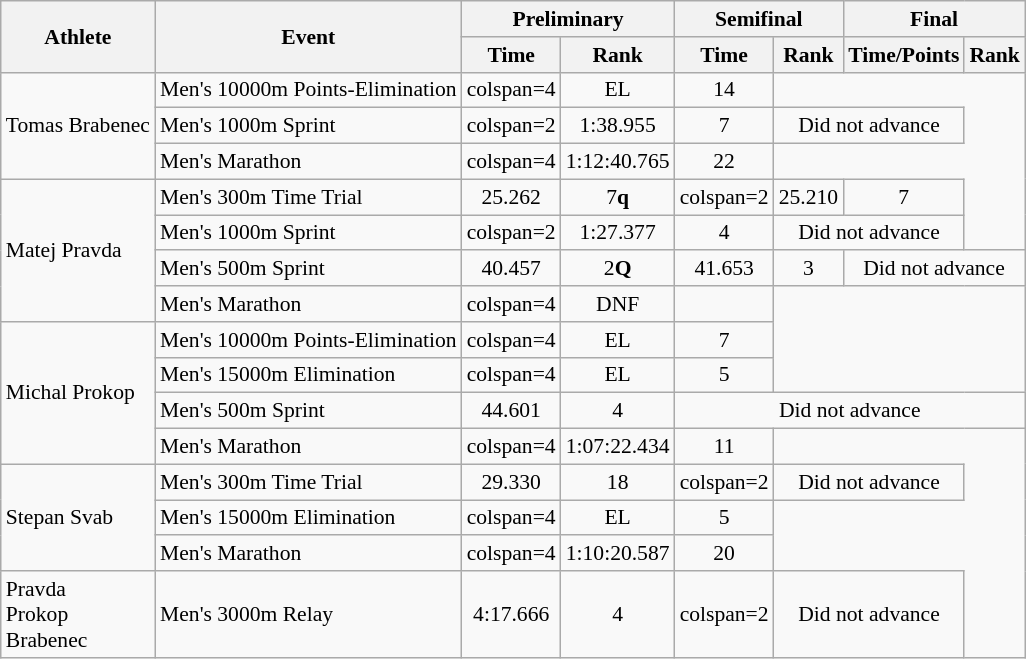<table class="wikitable" border="1" style="font-size:90%">
<tr>
<th rowspan=2>Athlete</th>
<th rowspan=2>Event</th>
<th colspan=2>Preliminary</th>
<th colspan=2>Semifinal</th>
<th colspan=2>Final</th>
</tr>
<tr>
<th>Time</th>
<th>Rank</th>
<th>Time</th>
<th>Rank</th>
<th>Time/Points</th>
<th>Rank</th>
</tr>
<tr align=center>
<td align=left rowspan=3>Tomas Brabenec</td>
<td align=left>Men's 10000m Points-Elimination</td>
<td>colspan=4 </td>
<td>EL</td>
<td>14</td>
</tr>
<tr align=center>
<td align=left>Men's 1000m Sprint</td>
<td>colspan=2 </td>
<td>1:38.955</td>
<td>7</td>
<td colspan=2>Did not advance</td>
</tr>
<tr align=center>
<td align=left>Men's Marathon</td>
<td>colspan=4 </td>
<td>1:12:40.765</td>
<td>22</td>
</tr>
<tr align=center>
<td align=left rowspan=4>Matej Pravda</td>
<td align=left>Men's 300m Time Trial</td>
<td>25.262</td>
<td>7<strong>q</strong></td>
<td>colspan=2 </td>
<td>25.210</td>
<td>7</td>
</tr>
<tr align=center>
<td align=left>Men's 1000m Sprint</td>
<td>colspan=2 </td>
<td>1:27.377</td>
<td>4</td>
<td colspan=2>Did not advance</td>
</tr>
<tr align=center>
<td align=left>Men's 500m Sprint</td>
<td>40.457</td>
<td>2<strong>Q</strong></td>
<td>41.653</td>
<td>3</td>
<td colspan=2>Did not advance</td>
</tr>
<tr align=center>
<td align=left>Men's Marathon</td>
<td>colspan=4 </td>
<td>DNF</td>
<td></td>
</tr>
<tr align=center>
<td align=left rowspan=4>Michal Prokop</td>
<td align=left>Men's 10000m Points-Elimination</td>
<td>colspan=4 </td>
<td>EL</td>
<td>7</td>
</tr>
<tr align=center>
<td align=left>Men's 15000m Elimination</td>
<td>colspan=4 </td>
<td>EL</td>
<td>5</td>
</tr>
<tr align=center>
<td align=left>Men's 500m Sprint</td>
<td>44.601</td>
<td>4</td>
<td colspan=4>Did not advance</td>
</tr>
<tr align=center>
<td align=left>Men's Marathon</td>
<td>colspan=4 </td>
<td>1:07:22.434</td>
<td>11</td>
</tr>
<tr align=center>
<td align=left rowspan=3>Stepan Svab</td>
<td align=left>Men's 300m Time Trial</td>
<td>29.330</td>
<td>18</td>
<td>colspan=2 </td>
<td colspan=2>Did not advance</td>
</tr>
<tr align=center>
<td align=left>Men's 15000m Elimination</td>
<td>colspan=4 </td>
<td>EL</td>
<td>5</td>
</tr>
<tr align=center>
<td align=left>Men's Marathon</td>
<td>colspan=4 </td>
<td>1:10:20.587</td>
<td>20</td>
</tr>
<tr align=center>
<td align=left>Pravda<br>Prokop<br>Brabenec</td>
<td align=left>Men's 3000m Relay</td>
<td>4:17.666</td>
<td>4</td>
<td>colspan=2 </td>
<td colspan=2>Did not advance</td>
</tr>
</table>
